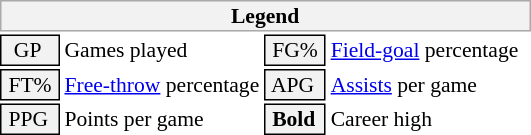<table class="toccolours" style="font-size: 90%; white-space: nowrap;">
<tr>
<th colspan="6" style="background:#f2f2f2; border:1px solid #aaa;">Legend</th>
</tr>
<tr>
<td style="background:#f2f2f2; border:1px solid black;">  GP</td>
<td>Games played</td>
<td style="background:#f2f2f2; border:1px solid black;"> FG% </td>
<td style="padding-right: 8px"><a href='#'>Field-goal</a> percentage</td>
</tr>
<tr>
<td style="background:#f2f2f2; border:1px solid black;"> FT% </td>
<td><a href='#'>Free-throw</a> percentage</td>
<td style="background:#f2f2f2; border:1px solid black;"> APG </td>
<td><a href='#'>Assists</a> per game</td>
</tr>
<tr>
<td style="background:#f2f2f2; border:1px solid black;"> PPG </td>
<td>Points per game</td>
<td style="background-color: #F2F2F2; border: 1px solid black"> <strong>Bold</strong> </td>
<td>Career high</td>
</tr>
<tr>
</tr>
</table>
